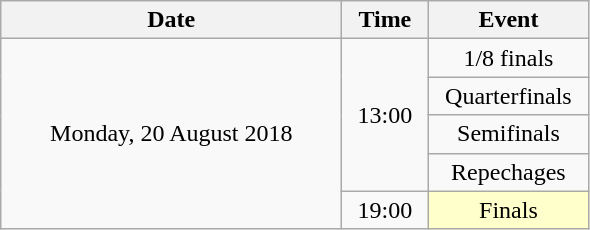<table class = "wikitable" style="text-align:center;">
<tr>
<th width=220>Date</th>
<th width=50>Time</th>
<th width=100>Event</th>
</tr>
<tr>
<td rowspan=5>Monday, 20 August 2018</td>
<td rowspan=4>13:00</td>
<td>1/8 finals</td>
</tr>
<tr>
<td>Quarterfinals</td>
</tr>
<tr>
<td>Semifinals</td>
</tr>
<tr>
<td>Repechages</td>
</tr>
<tr>
<td>19:00</td>
<td bgcolor=ffffcc>Finals</td>
</tr>
</table>
